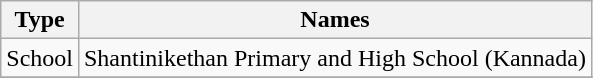<table class="wikitable">
<tr>
<th>Type</th>
<th>Names</th>
</tr>
<tr>
<td>School</td>
<td>Shantinikethan Primary and High School (Kannada)</td>
</tr>
<tr>
</tr>
</table>
